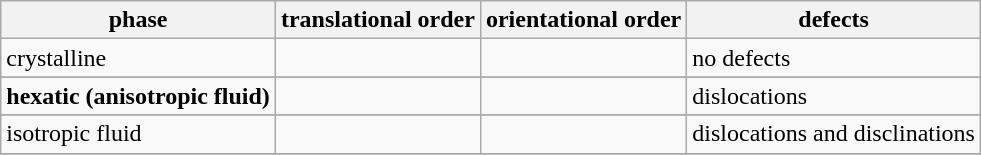<table class="wikitable">
<tr>
<th>phase</th>
<th>translational order</th>
<th>orientational order</th>
<th>defects</th>
</tr>
<tr>
<td>crystalline</td>
<td></td>
<td></td>
<td>no defects</td>
</tr>
<tr>
</tr>
<tr>
<td><strong>hexatic (anisotropic fluid)</strong></td>
<td></td>
<td></td>
<td>dislocations</td>
</tr>
<tr>
</tr>
<tr>
<td>isotropic fluid</td>
<td></td>
<td></td>
<td>dislocations and disclinations</td>
</tr>
<tr>
</tr>
</table>
